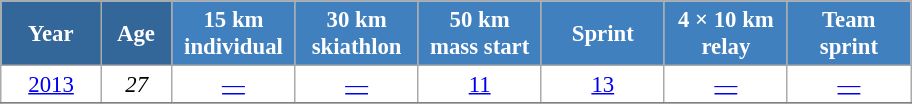<table class="wikitable" style="font-size:95%; text-align:center; border:grey solid 1px; border-collapse:collapse; background:#ffffff;">
<tr>
<th style="background-color:#369; color:white; width:60px;"> Year </th>
<th style="background-color:#369; color:white; width:40px;"> Age </th>
<th style="background-color:#4180be; color:white; width:75px;"> 15 km <br> individual </th>
<th style="background-color:#4180be; color:white; width:75px;"> 30 km <br> skiathlon </th>
<th style="background-color:#4180be; color:white; width:75px;"> 50 km <br> mass start </th>
<th style="background-color:#4180be; color:white; width:75px;"> Sprint </th>
<th style="background-color:#4180be; color:white; width:75px;"> 4 × 10 km <br> relay </th>
<th style="background-color:#4180be; color:white; width:75px;"> Team <br> sprint </th>
</tr>
<tr>
<td><a href='#'>2013</a></td>
<td><em>27</em></td>
<td><a href='#'>—</a></td>
<td><a href='#'>—</a></td>
<td><a href='#'>11</a></td>
<td><a href='#'>13</a></td>
<td><a href='#'>—</a></td>
<td><a href='#'>—</a></td>
</tr>
<tr>
</tr>
</table>
